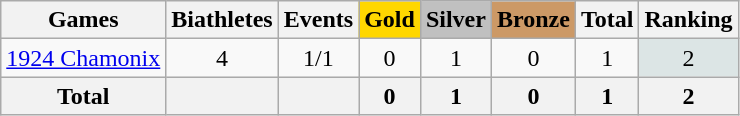<table class="wikitable sortable" style="text-align:center">
<tr>
<th>Games</th>
<th>Biathletes</th>
<th>Events</th>
<th style="background-color:gold;">Gold</th>
<th style="background-color:silver;">Silver</th>
<th style="background-color:#c96;">Bronze</th>
<th>Total</th>
<th>Ranking</th>
</tr>
<tr>
<td align=left><a href='#'>1924 Chamonix</a></td>
<td>4</td>
<td>1/1</td>
<td>0</td>
<td>1</td>
<td>0</td>
<td>1</td>
<td bgcolor=dce5e5>2</td>
</tr>
<tr>
<th>Total</th>
<th></th>
<th></th>
<th>0</th>
<th>1</th>
<th>0</th>
<th>1</th>
<th bgcolor=dce5e5>2</th>
</tr>
</table>
